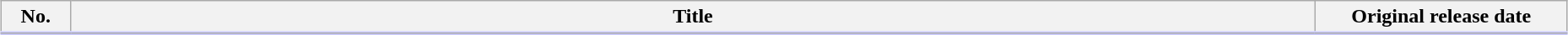<table class="wikitable" style="width:98%; margin:auto; background:#FFF;">
<tr style="border-bottom: 3px solid #CCF">
<th style="width:3em;">No.</th>
<th>Title</th>
<th style="width:12em;">Original release date</th>
</tr>
<tr>
</tr>
</table>
